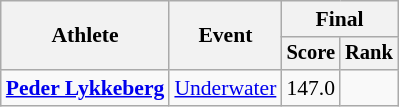<table class=wikitable style=font-size:90%;text-align:center>
<tr>
<th rowspan=2>Athlete</th>
<th rowspan=2>Event</th>
<th colspan=2>Final</th>
</tr>
<tr style=font-size:95%>
<th>Score</th>
<th>Rank</th>
</tr>
<tr>
<td align=left><strong><a href='#'>Peder Lykkeberg</a></strong></td>
<td align=left><a href='#'>Underwater</a></td>
<td>147.0</td>
<td></td>
</tr>
</table>
